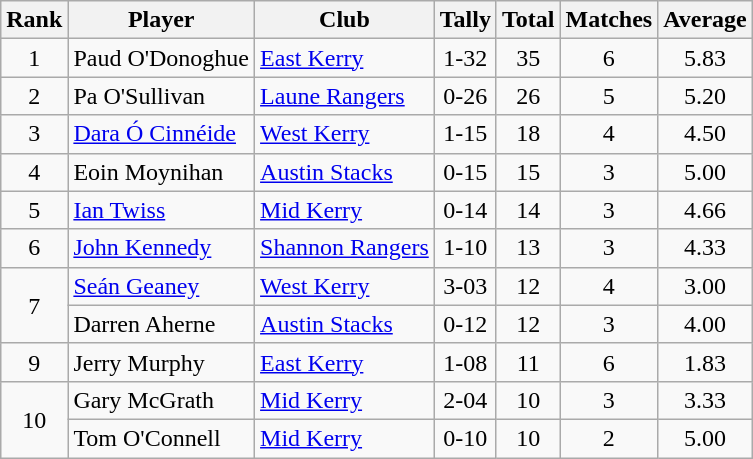<table class="wikitable">
<tr>
<th>Rank</th>
<th>Player</th>
<th>Club</th>
<th>Tally</th>
<th>Total</th>
<th>Matches</th>
<th>Average</th>
</tr>
<tr>
<td rowspan="1" style="text-align:center;">1</td>
<td>Paud O'Donoghue</td>
<td><a href='#'>East Kerry</a></td>
<td align=center>1-32</td>
<td align=center>35</td>
<td align=center>6</td>
<td align=center>5.83</td>
</tr>
<tr>
<td rowspan="1" style="text-align:center;">2</td>
<td>Pa O'Sullivan</td>
<td><a href='#'>Laune Rangers</a></td>
<td align=center>0-26</td>
<td align=center>26</td>
<td align=center>5</td>
<td align=center>5.20</td>
</tr>
<tr>
<td rowspan="1" style="text-align:center;">3</td>
<td><a href='#'>Dara Ó Cinnéide</a></td>
<td><a href='#'>West Kerry</a></td>
<td align=center>1-15</td>
<td align=center>18</td>
<td align=center>4</td>
<td align=center>4.50</td>
</tr>
<tr>
<td rowspan="1" style="text-align:center;">4</td>
<td>Eoin Moynihan</td>
<td><a href='#'>Austin Stacks</a></td>
<td align=center>0-15</td>
<td align=center>15</td>
<td align=center>3</td>
<td align=center>5.00</td>
</tr>
<tr>
<td rowspan="1" style="text-align:center;">5</td>
<td><a href='#'>Ian Twiss</a></td>
<td><a href='#'>Mid Kerry</a></td>
<td align=center>0-14</td>
<td align=center>14</td>
<td align=center>3</td>
<td align=center>4.66</td>
</tr>
<tr>
<td rowspan="1" style="text-align:center;">6</td>
<td><a href='#'>John Kennedy</a></td>
<td><a href='#'>Shannon Rangers</a></td>
<td align=center>1-10</td>
<td align=center>13</td>
<td align=center>3</td>
<td align=center>4.33</td>
</tr>
<tr>
<td rowspan="2" style="text-align:center;">7</td>
<td><a href='#'>Seán Geaney</a></td>
<td><a href='#'>West Kerry</a></td>
<td align=center>3-03</td>
<td align=center>12</td>
<td align=center>4</td>
<td align=center>3.00</td>
</tr>
<tr>
<td>Darren Aherne</td>
<td><a href='#'>Austin Stacks</a></td>
<td align=center>0-12</td>
<td align=center>12</td>
<td align=center>3</td>
<td align=center>4.00</td>
</tr>
<tr>
<td rowspan="1" style="text-align:center;">9</td>
<td>Jerry Murphy</td>
<td><a href='#'>East Kerry</a></td>
<td align=center>1-08</td>
<td align=center>11</td>
<td align=center>6</td>
<td align=center>1.83</td>
</tr>
<tr>
<td rowspan="2" style="text-align:center;">10</td>
<td>Gary McGrath</td>
<td><a href='#'>Mid Kerry</a></td>
<td align=center>2-04</td>
<td align=center>10</td>
<td align=center>3</td>
<td align=center>3.33</td>
</tr>
<tr>
<td>Tom O'Connell</td>
<td><a href='#'>Mid Kerry</a></td>
<td align=center>0-10</td>
<td align=center>10</td>
<td align=center>2</td>
<td align=center>5.00</td>
</tr>
</table>
